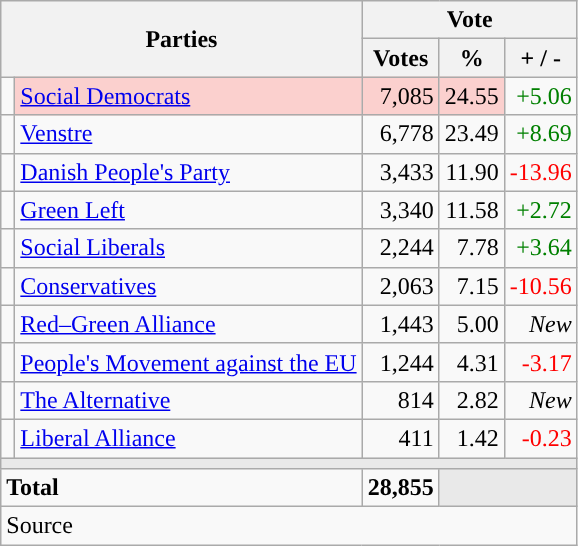<table class="wikitable" style="text-align:right;">
<tr>
<th style="text-align:centre;" rowspan="2" colspan="2" width="225">Parties</th>
<th colspan="3">Vote</th>
</tr>
<tr>
<th width="15">Votes</th>
<th width="15">%</th>
<th width="15">+ / -</th>
</tr>
<tr>
<td width="2" style="color:inherit;background:"></td>
<td bgcolor=#fbd0ce   align="left"><a href='#'>Social Democrats</a></td>
<td bgcolor=#fbd0ce>7,085</td>
<td bgcolor=#fbd0ce>24.55</td>
<td style=color:green;>+5.06</td>
</tr>
<tr>
<td width="2" style="color:inherit;background:"></td>
<td align="left"><a href='#'>Venstre</a></td>
<td>6,778</td>
<td>23.49</td>
<td style=color:green;>+8.69</td>
</tr>
<tr>
<td width="2" style="color:inherit;background:"></td>
<td align="left"><a href='#'>Danish People's Party</a></td>
<td>3,433</td>
<td>11.90</td>
<td style=color:red;>-13.96</td>
</tr>
<tr>
<td width="2" style="color:inherit;background:"></td>
<td align="left"><a href='#'>Green Left</a></td>
<td>3,340</td>
<td>11.58</td>
<td style=color:green;>+2.72</td>
</tr>
<tr>
<td width="2" style="color:inherit;background:"></td>
<td align="left"><a href='#'>Social Liberals</a></td>
<td>2,244</td>
<td>7.78</td>
<td style=color:green;>+3.64</td>
</tr>
<tr>
<td width="2" style="color:inherit;background:"></td>
<td align="left"><a href='#'>Conservatives</a></td>
<td>2,063</td>
<td>7.15</td>
<td style=color:red;>-10.56</td>
</tr>
<tr>
<td width="2" style="color:inherit;background:"></td>
<td align="left"><a href='#'>Red–Green Alliance</a></td>
<td>1,443</td>
<td>5.00</td>
<td><em>New</em></td>
</tr>
<tr>
<td width="2" style="color:inherit;background:"></td>
<td align="left"><a href='#'>People's Movement against the EU</a></td>
<td>1,244</td>
<td>4.31</td>
<td style=color:red;>-3.17</td>
</tr>
<tr>
<td width="2" style="color:inherit;background:"></td>
<td align="left"><a href='#'>The Alternative</a></td>
<td>814</td>
<td>2.82</td>
<td><em>New</em></td>
</tr>
<tr>
<td width="2" style="color:inherit;background:"></td>
<td align="left"><a href='#'>Liberal Alliance</a></td>
<td>411</td>
<td>1.42</td>
<td style=color:red;>-0.23</td>
</tr>
<tr>
<td colspan="7" bgcolor="#E9E9E9"></td>
</tr>
<tr>
<td align="left" colspan="2"><strong>Total</strong></td>
<td><strong>28,855</strong></td>
<td bgcolor="#E9E9E9" colspan="2"></td>
</tr>
<tr>
<td align="left" colspan="6">Source</td>
</tr>
</table>
